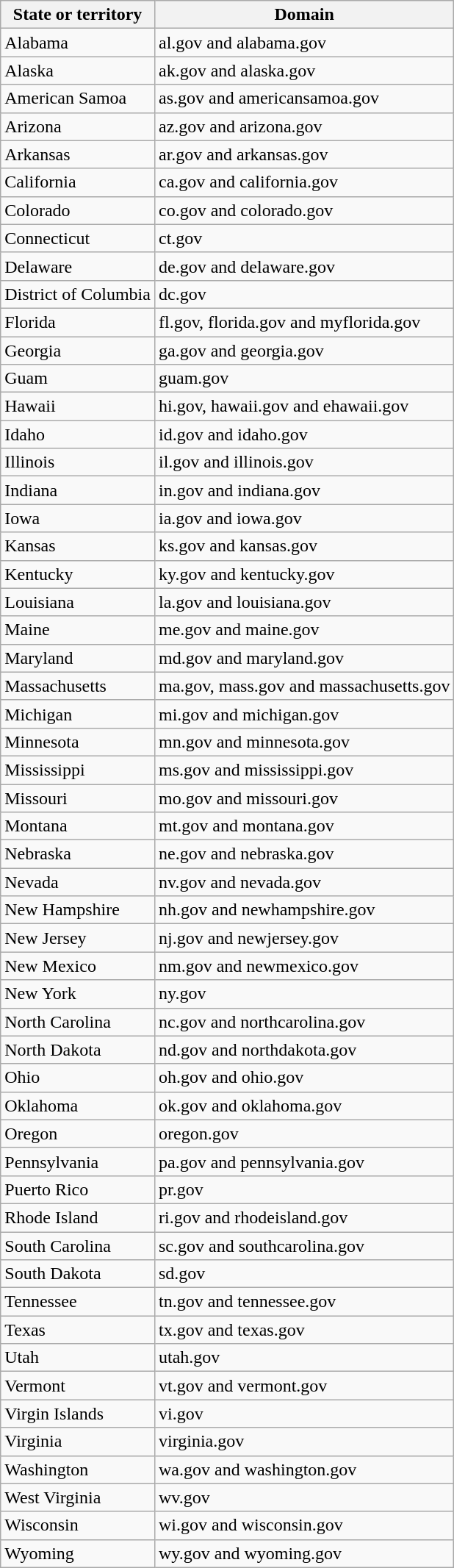<table class=wikitable>
<tr>
<th>State or territory</th>
<th>Domain</th>
</tr>
<tr>
<td>Alabama</td>
<td>al.gov and alabama.gov</td>
</tr>
<tr>
<td>Alaska</td>
<td>ak.gov and alaska.gov</td>
</tr>
<tr>
<td>American Samoa</td>
<td>as.gov and americansamoa.gov</td>
</tr>
<tr>
<td>Arizona</td>
<td>az.gov and arizona.gov</td>
</tr>
<tr>
<td>Arkansas</td>
<td>ar.gov and arkansas.gov</td>
</tr>
<tr>
<td>California</td>
<td>ca.gov and california.gov</td>
</tr>
<tr>
<td>Colorado</td>
<td>co.gov and colorado.gov</td>
</tr>
<tr>
<td>Connecticut</td>
<td>ct.gov</td>
</tr>
<tr>
<td>Delaware</td>
<td>de.gov and delaware.gov</td>
</tr>
<tr>
<td>District of Columbia</td>
<td>dc.gov</td>
</tr>
<tr>
<td>Florida</td>
<td>fl.gov, florida.gov and myflorida.gov</td>
</tr>
<tr>
<td>Georgia</td>
<td>ga.gov and georgia.gov</td>
</tr>
<tr>
<td>Guam</td>
<td>guam.gov</td>
</tr>
<tr>
<td>Hawaii</td>
<td>hi.gov, hawaii.gov and ehawaii.gov</td>
</tr>
<tr>
<td>Idaho</td>
<td>id.gov and idaho.gov</td>
</tr>
<tr>
<td>Illinois</td>
<td>il.gov and illinois.gov</td>
</tr>
<tr>
<td>Indiana</td>
<td>in.gov and indiana.gov</td>
</tr>
<tr>
<td>Iowa</td>
<td>ia.gov and iowa.gov</td>
</tr>
<tr>
<td>Kansas</td>
<td>ks.gov and kansas.gov</td>
</tr>
<tr>
<td>Kentucky</td>
<td>ky.gov and kentucky.gov</td>
</tr>
<tr>
<td>Louisiana</td>
<td>la.gov and louisiana.gov</td>
</tr>
<tr>
<td>Maine</td>
<td>me.gov and maine.gov</td>
</tr>
<tr>
<td>Maryland</td>
<td>md.gov and maryland.gov</td>
</tr>
<tr>
<td>Massachusetts</td>
<td>ma.gov, mass.gov and massachusetts.gov</td>
</tr>
<tr>
<td>Michigan</td>
<td>mi.gov and michigan.gov</td>
</tr>
<tr>
<td>Minnesota</td>
<td>mn.gov and minnesota.gov</td>
</tr>
<tr>
<td>Mississippi</td>
<td>ms.gov and mississippi.gov</td>
</tr>
<tr>
<td>Missouri</td>
<td>mo.gov and missouri.gov</td>
</tr>
<tr>
<td>Montana</td>
<td>mt.gov and montana.gov</td>
</tr>
<tr>
<td>Nebraska</td>
<td>ne.gov and nebraska.gov</td>
</tr>
<tr>
<td>Nevada</td>
<td>nv.gov and nevada.gov</td>
</tr>
<tr>
<td>New Hampshire</td>
<td>nh.gov and newhampshire.gov</td>
</tr>
<tr>
<td>New Jersey</td>
<td>nj.gov and newjersey.gov</td>
</tr>
<tr>
<td>New Mexico</td>
<td>nm.gov and newmexico.gov</td>
</tr>
<tr>
<td>New York</td>
<td>ny.gov</td>
</tr>
<tr>
<td>North Carolina</td>
<td>nc.gov and northcarolina.gov</td>
</tr>
<tr>
<td>North Dakota</td>
<td>nd.gov and northdakota.gov</td>
</tr>
<tr>
<td>Ohio</td>
<td>oh.gov and ohio.gov</td>
</tr>
<tr>
<td>Oklahoma</td>
<td>ok.gov and oklahoma.gov</td>
</tr>
<tr>
<td>Oregon</td>
<td>oregon.gov</td>
</tr>
<tr>
<td>Pennsylvania</td>
<td>pa.gov and pennsylvania.gov</td>
</tr>
<tr>
<td>Puerto Rico</td>
<td>pr.gov</td>
</tr>
<tr>
<td>Rhode Island</td>
<td>ri.gov and rhodeisland.gov</td>
</tr>
<tr>
<td>South Carolina</td>
<td>sc.gov and southcarolina.gov</td>
</tr>
<tr>
<td>South Dakota</td>
<td>sd.gov</td>
</tr>
<tr>
<td>Tennessee</td>
<td>tn.gov and tennessee.gov</td>
</tr>
<tr>
<td>Texas</td>
<td>tx.gov and texas.gov</td>
</tr>
<tr>
<td>Utah</td>
<td>utah.gov</td>
</tr>
<tr>
<td>Vermont</td>
<td>vt.gov and vermont.gov</td>
</tr>
<tr>
<td>Virgin Islands</td>
<td>vi.gov</td>
</tr>
<tr>
<td>Virginia</td>
<td>virginia.gov</td>
</tr>
<tr>
<td>Washington</td>
<td>wa.gov and washington.gov</td>
</tr>
<tr>
<td>West Virginia</td>
<td>wv.gov</td>
</tr>
<tr>
<td>Wisconsin</td>
<td>wi.gov and wisconsin.gov</td>
</tr>
<tr>
<td>Wyoming</td>
<td>wy.gov and wyoming.gov</td>
</tr>
</table>
